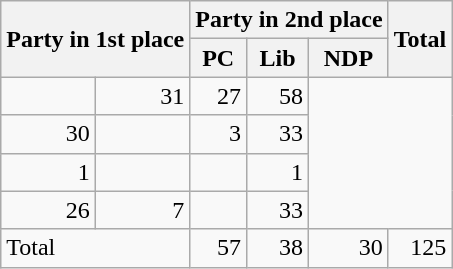<table class="wikitable" style="text-align:right;">
<tr>
<th rowspan="2" colspan="2" style="text-align:left;">Party in 1st place</th>
<th colspan="3">Party in 2nd place</th>
<th rowspan="2">Total</th>
</tr>
<tr>
<th>PC</th>
<th>Lib</th>
<th>NDP</th>
</tr>
<tr>
<td></td>
<td>31</td>
<td>27</td>
<td>58</td>
</tr>
<tr>
<td>30</td>
<td></td>
<td>3</td>
<td>33</td>
</tr>
<tr>
<td>1</td>
<td></td>
<td></td>
<td>1</td>
</tr>
<tr>
<td>26</td>
<td>7</td>
<td></td>
<td>33</td>
</tr>
<tr>
<td colspan="2" style="text-align:left;">Total</td>
<td>57</td>
<td>38</td>
<td>30</td>
<td>125</td>
</tr>
</table>
